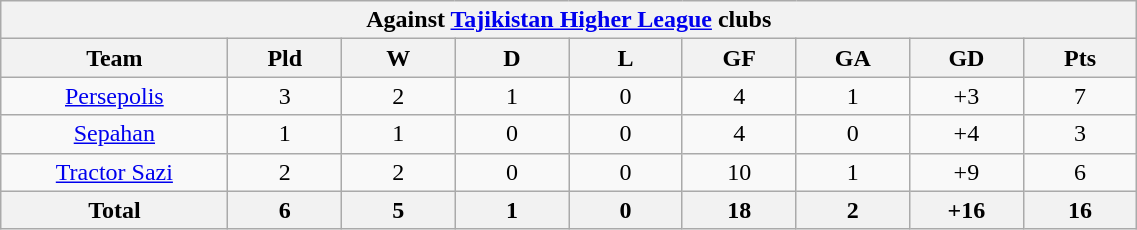<table class="wikitable" width="60%" style="text-align:center">
<tr>
<th colspan="9">Against <a href='#'>Tajikistan Higher League</a> clubs</th>
</tr>
<tr>
<th width="10%">Team</th>
<th width="5%">Pld</th>
<th width="5%">W</th>
<th width="5%">D</th>
<th width="5%">L</th>
<th width="5%">GF</th>
<th width="5%">GA</th>
<th width="5%">GD</th>
<th width="5%">Pts</th>
</tr>
<tr>
<td><a href='#'>Persepolis</a></td>
<td>3</td>
<td>2</td>
<td>1</td>
<td>0</td>
<td>4</td>
<td>1</td>
<td>+3</td>
<td>7</td>
</tr>
<tr>
<td><a href='#'>Sepahan</a></td>
<td>1</td>
<td>1</td>
<td>0</td>
<td>0</td>
<td>4</td>
<td>0</td>
<td>+4</td>
<td>3</td>
</tr>
<tr>
<td><a href='#'>Tractor Sazi</a></td>
<td>2</td>
<td>2</td>
<td>0</td>
<td>0</td>
<td>10</td>
<td>1</td>
<td>+9</td>
<td>6</td>
</tr>
<tr>
<th>Total</th>
<th>6</th>
<th>5</th>
<th>1</th>
<th>0</th>
<th>18</th>
<th>2</th>
<th>+16</th>
<th>16</th>
</tr>
</table>
